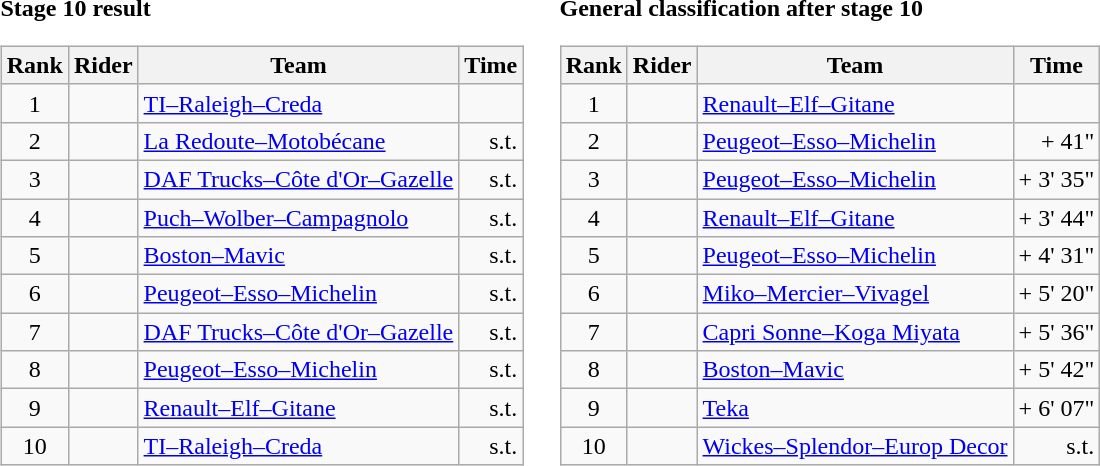<table>
<tr>
<td><strong>Stage 10 result</strong><br><table class="wikitable">
<tr>
<th scope="col">Rank</th>
<th scope="col">Rider</th>
<th scope="col">Team</th>
<th scope="col">Time</th>
</tr>
<tr>
<td style="text-align:center;">1</td>
<td></td>
<td><a href='#'>TI–Raleigh–Creda</a></td>
<td style="text-align:right;"></td>
</tr>
<tr>
<td style="text-align:center;">2</td>
<td></td>
<td><a href='#'>La Redoute–Motobécane</a></td>
<td style="text-align:right;">s.t.</td>
</tr>
<tr>
<td style="text-align:center;">3</td>
<td></td>
<td><a href='#'>DAF Trucks–Côte d'Or–Gazelle</a></td>
<td style="text-align:right;">s.t.</td>
</tr>
<tr>
<td style="text-align:center;">4</td>
<td></td>
<td><a href='#'>Puch–Wolber–Campagnolo</a></td>
<td style="text-align:right;">s.t.</td>
</tr>
<tr>
<td style="text-align:center;">5</td>
<td></td>
<td><a href='#'>Boston–Mavic</a></td>
<td style="text-align:right;">s.t.</td>
</tr>
<tr>
<td style="text-align:center;">6</td>
<td></td>
<td><a href='#'>Peugeot–Esso–Michelin</a></td>
<td style="text-align:right;">s.t.</td>
</tr>
<tr>
<td style="text-align:center;">7</td>
<td></td>
<td><a href='#'>DAF Trucks–Côte d'Or–Gazelle</a></td>
<td style="text-align:right;">s.t.</td>
</tr>
<tr>
<td style="text-align:center;">8</td>
<td></td>
<td><a href='#'>Peugeot–Esso–Michelin</a></td>
<td style="text-align:right;">s.t.</td>
</tr>
<tr>
<td style="text-align:center;">9</td>
<td></td>
<td><a href='#'>Renault–Elf–Gitane</a></td>
<td style="text-align:right;">s.t.</td>
</tr>
<tr>
<td style="text-align:center;">10</td>
<td></td>
<td><a href='#'>TI–Raleigh–Creda</a></td>
<td style="text-align:right;">s.t.</td>
</tr>
</table>
</td>
<td></td>
<td><strong>General classification after stage 10</strong><br><table class="wikitable">
<tr>
<th scope="col">Rank</th>
<th scope="col">Rider</th>
<th scope="col">Team</th>
<th scope="col">Time</th>
</tr>
<tr>
<td style="text-align:center;">1</td>
<td> </td>
<td><a href='#'>Renault–Elf–Gitane</a></td>
<td style="text-align:right;"></td>
</tr>
<tr>
<td style="text-align:center;">2</td>
<td></td>
<td><a href='#'>Peugeot–Esso–Michelin</a></td>
<td style="text-align:right;">+ 41"</td>
</tr>
<tr>
<td style="text-align:center;">3</td>
<td></td>
<td><a href='#'>Peugeot–Esso–Michelin</a></td>
<td style="text-align:right;">+ 3' 35"</td>
</tr>
<tr>
<td style="text-align:center;">4</td>
<td></td>
<td><a href='#'>Renault–Elf–Gitane</a></td>
<td style="text-align:right;">+ 3' 44"</td>
</tr>
<tr>
<td style="text-align:center;">5</td>
<td></td>
<td><a href='#'>Peugeot–Esso–Michelin</a></td>
<td style="text-align:right;">+ 4' 31"</td>
</tr>
<tr>
<td style="text-align:center;">6</td>
<td></td>
<td><a href='#'>Miko–Mercier–Vivagel</a></td>
<td style="text-align:right;">+ 5' 20"</td>
</tr>
<tr>
<td style="text-align:center;">7</td>
<td></td>
<td><a href='#'>Capri Sonne–Koga Miyata</a></td>
<td style="text-align:right;">+ 5' 36"</td>
</tr>
<tr>
<td style="text-align:center;">8</td>
<td></td>
<td><a href='#'>Boston–Mavic</a></td>
<td style="text-align:right;">+ 5' 42"</td>
</tr>
<tr>
<td style="text-align:center;">9</td>
<td></td>
<td><a href='#'>Teka</a></td>
<td style="text-align:right;">+ 6' 07"</td>
</tr>
<tr>
<td style="text-align:center;">10</td>
<td></td>
<td><a href='#'>Wickes–Splendor–Europ Decor</a></td>
<td style="text-align:right;">s.t.</td>
</tr>
</table>
</td>
</tr>
</table>
